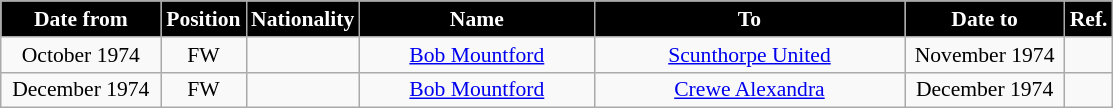<table class="wikitable" style="text-align:center; font-size:90%; ">
<tr>
<th style="background:#000000; color:white; width:100px;">Date from</th>
<th style="background:#000000; color:white; width:50px;">Position</th>
<th style="background:#000000; color:white; width:50px;">Nationality</th>
<th style="background:#000000; color:white; width:150px;">Name</th>
<th style="background:#000000; color:white; width:200px;">To</th>
<th style="background:#000000; color:white; width:100px;">Date to</th>
<th style="background:#000000; color:white; width:25px;">Ref.</th>
</tr>
<tr>
<td>October 1974</td>
<td>FW</td>
<td></td>
<td><a href='#'>Bob Mountford</a></td>
<td><a href='#'>Scunthorpe United</a></td>
<td>November 1974</td>
<td></td>
</tr>
<tr>
<td>December 1974</td>
<td>FW</td>
<td></td>
<td><a href='#'>Bob Mountford</a></td>
<td><a href='#'>Crewe Alexandra</a></td>
<td>December 1974</td>
<td></td>
</tr>
</table>
